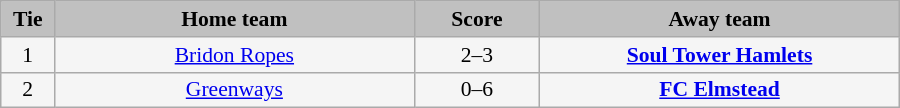<table class="wikitable" style="width: 600px; background:WhiteSmoke; text-align:center; font-size:90%">
<tr>
<td scope="col" style="width:  6.00%; background:silver;"><strong>Tie</strong></td>
<td scope="col" style="width: 40.00%; background:silver;"><strong>Home team</strong></td>
<td scope="col" style="width: 14.00%; background:silver;"><strong>Score</strong></td>
<td scope="col" style="width: 40.00%; background:silver;"><strong>Away team</strong></td>
</tr>
<tr>
<td>1</td>
<td><a href='#'>Bridon Ropes</a></td>
<td>2–3</td>
<td><strong><a href='#'>Soul Tower Hamlets</a></strong></td>
</tr>
<tr>
<td>2</td>
<td><a href='#'>Greenways</a></td>
<td>0–6</td>
<td><strong><a href='#'>FC Elmstead</a></strong></td>
</tr>
</table>
